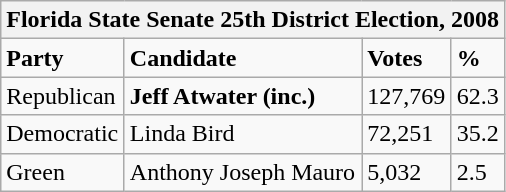<table class="wikitable">
<tr>
<th colspan="4">Florida State Senate 25th District Election, 2008</th>
</tr>
<tr>
<td><strong>Party</strong></td>
<td><strong>Candidate</strong></td>
<td><strong>Votes</strong></td>
<td><strong>%</strong></td>
</tr>
<tr>
<td>Republican</td>
<td><strong>Jeff Atwater (inc.)</strong></td>
<td>127,769</td>
<td>62.3</td>
</tr>
<tr>
<td>Democratic</td>
<td>Linda Bird</td>
<td>72,251</td>
<td>35.2</td>
</tr>
<tr>
<td>Green</td>
<td>Anthony Joseph Mauro</td>
<td>5,032</td>
<td>2.5</td>
</tr>
</table>
